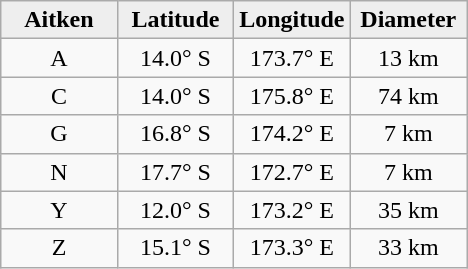<table class="wikitable">
<tr>
<th width="25%" style="background:#eeeeee;">Aitken</th>
<th width="25%" style="background:#eeeeee;">Latitude</th>
<th width="25%" style="background:#eeeeee;">Longitude</th>
<th width="25%" style="background:#eeeeee;">Diameter</th>
</tr>
<tr>
<td align="center">A</td>
<td align="center">14.0° S</td>
<td align="center">173.7° E</td>
<td align="center">13 km</td>
</tr>
<tr>
<td align="center">C</td>
<td align="center">14.0° S</td>
<td align="center">175.8° E</td>
<td align="center">74 km</td>
</tr>
<tr>
<td align="center">G</td>
<td align="center">16.8° S</td>
<td align="center">174.2° E</td>
<td align="center">7 km</td>
</tr>
<tr>
<td align="center">N</td>
<td align="center">17.7° S</td>
<td align="center">172.7° E</td>
<td align="center">7 km</td>
</tr>
<tr>
<td align="center">Y</td>
<td align="center">12.0° S</td>
<td align="center">173.2° E</td>
<td align="center">35 km</td>
</tr>
<tr>
<td align="center">Z</td>
<td align="center">15.1° S</td>
<td align="center">173.3° E</td>
<td align="center">33 km</td>
</tr>
</table>
